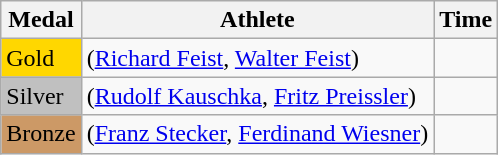<table class="wikitable">
<tr>
<th>Medal</th>
<th>Athlete</th>
<th>Time</th>
</tr>
<tr>
<td bgcolor="gold">Gold</td>
<td> (<a href='#'>Richard Feist</a>, <a href='#'>Walter Feist</a>)</td>
<td></td>
</tr>
<tr>
<td bgcolor="silver">Silver</td>
<td> (<a href='#'>Rudolf Kauschka</a>, <a href='#'>Fritz Preissler</a>)</td>
<td></td>
</tr>
<tr>
<td bgcolor="CC9966">Bronze</td>
<td> (<a href='#'>Franz Stecker</a>, <a href='#'>Ferdinand Wiesner</a>)</td>
<td></td>
</tr>
</table>
